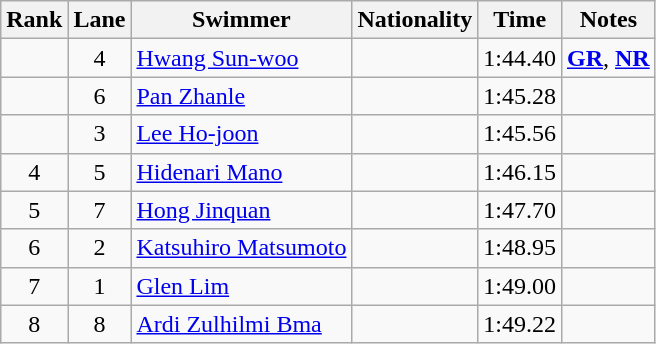<table class="wikitable sortable" style="text-align:center">
<tr>
<th>Rank</th>
<th>Lane</th>
<th>Swimmer</th>
<th>Nationality</th>
<th>Time</th>
<th>Notes</th>
</tr>
<tr>
<td></td>
<td>4</td>
<td align=left><a href='#'>Hwang Sun-woo</a></td>
<td align=left></td>
<td>1:44.40</td>
<td><strong><a href='#'>GR</a></strong>, <strong><a href='#'>NR</a></strong></td>
</tr>
<tr>
<td></td>
<td>6</td>
<td align=left><a href='#'>Pan Zhanle</a></td>
<td align=left></td>
<td>1:45.28</td>
<td></td>
</tr>
<tr>
<td></td>
<td>3</td>
<td align=left><a href='#'>Lee Ho-joon</a></td>
<td align=left></td>
<td>1:45.56</td>
<td></td>
</tr>
<tr>
<td>4</td>
<td>5</td>
<td align=left><a href='#'>Hidenari Mano</a></td>
<td align=left></td>
<td>1:46.15</td>
<td></td>
</tr>
<tr>
<td>5</td>
<td>7</td>
<td align=left><a href='#'>Hong Jinquan</a></td>
<td align=left></td>
<td>1:47.70</td>
<td></td>
</tr>
<tr>
<td>6</td>
<td>2</td>
<td align=left><a href='#'>Katsuhiro Matsumoto</a></td>
<td align=left></td>
<td>1:48.95</td>
<td></td>
</tr>
<tr>
<td>7</td>
<td>1</td>
<td align=left><a href='#'>Glen Lim</a></td>
<td align=left></td>
<td>1:49.00</td>
<td></td>
</tr>
<tr>
<td>8</td>
<td>8</td>
<td align=left><a href='#'>Ardi Zulhilmi Bma</a></td>
<td align=left></td>
<td>1:49.22</td>
<td></td>
</tr>
</table>
